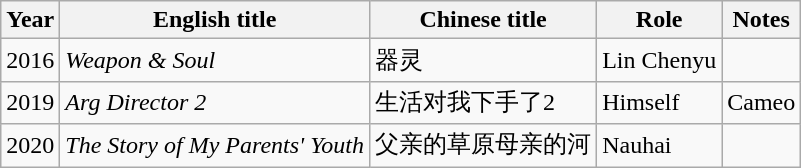<table class="wikitable">
<tr>
<th>Year</th>
<th>English title</th>
<th>Chinese title</th>
<th>Role</th>
<th>Notes</th>
</tr>
<tr>
<td>2016</td>
<td><em>Weapon & Soul</em></td>
<td>器灵</td>
<td>Lin Chenyu</td>
<td></td>
</tr>
<tr>
<td>2019</td>
<td><em>Arg Director 2</em></td>
<td>生活对我下手了2</td>
<td>Himself</td>
<td>Cameo</td>
</tr>
<tr>
<td>2020</td>
<td><em>The Story of My Parents' Youth</em></td>
<td>父亲的草原母亲的河</td>
<td>Nauhai</td>
<td></td>
</tr>
</table>
